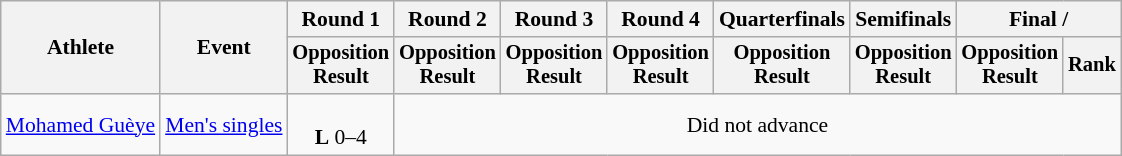<table class="wikitable" style="font-size:90%">
<tr>
<th rowspan="2">Athlete</th>
<th rowspan="2">Event</th>
<th>Round 1</th>
<th>Round 2</th>
<th>Round 3</th>
<th>Round 4</th>
<th>Quarterfinals</th>
<th>Semifinals</th>
<th colspan=2>Final / </th>
</tr>
<tr style="font-size:95%">
<th>Opposition<br>Result</th>
<th>Opposition<br>Result</th>
<th>Opposition<br>Result</th>
<th>Opposition<br>Result</th>
<th>Opposition<br>Result</th>
<th>Opposition<br>Result</th>
<th>Opposition<br>Result</th>
<th>Rank</th>
</tr>
<tr align=center>
<td align=left><a href='#'>Mohamed Guèye</a></td>
<td align=left><a href='#'>Men's singles</a></td>
<td><br><strong>L</strong> 0–4</td>
<td colspan=7>Did not advance</td>
</tr>
</table>
